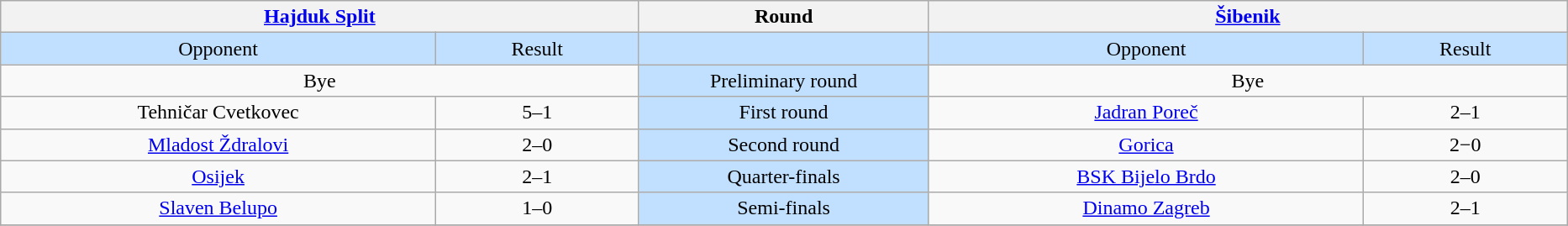<table class="wikitable" style="text-align: center;">
<tr>
<th colspan=2><a href='#'>Hajduk Split</a></th>
<th>Round</th>
<th colspan=2><a href='#'>Šibenik</a></th>
</tr>
<tr bgcolor=#c1e0ff>
<td width=15%>Opponent</td>
<td width=7%>Result</td>
<td width=10%></td>
<td width=15%>Opponent</td>
<td width=7%>Result</td>
</tr>
<tr>
<td rowspan=1 colspan=2 align=center>Bye</td>
<td rowspan=1 bgcolor=#c1e0ff>Preliminary round</td>
<td rowspan=1 colspan=2 align=center>Bye</td>
</tr>
<tr>
<td rowspan=1 align=center>Tehničar Cvetkovec</td>
<td>5–1</td>
<td rowspan=1 bgcolor=#c1e0ff>First round</td>
<td rowspan=1 align=center><a href='#'>Jadran Poreč</a></td>
<td>2–1</td>
</tr>
<tr>
<td rowspan=1 align=center><a href='#'>Mladost Ždralovi</a></td>
<td>2–0</td>
<td rowspan=1 bgcolor=#c1e0ff>Second round</td>
<td rowspan=1 align=center><a href='#'>Gorica</a></td>
<td>2−0</td>
</tr>
<tr>
<td rowspan=1 align=center><a href='#'>Osijek</a></td>
<td>2–1</td>
<td rowspan=1 bgcolor=#c1e0ff>Quarter-finals</td>
<td rowspan=1 align=center><a href='#'>BSK Bijelo Brdo</a></td>
<td>2–0</td>
</tr>
<tr>
<td rowspan=1 align=center><a href='#'>Slaven Belupo</a></td>
<td>1–0</td>
<td rowspan=1 bgcolor=#c1e0ff>Semi-finals</td>
<td rowspan=1 align=center><a href='#'>Dinamo Zagreb</a></td>
<td>2–1</td>
</tr>
<tr>
</tr>
</table>
